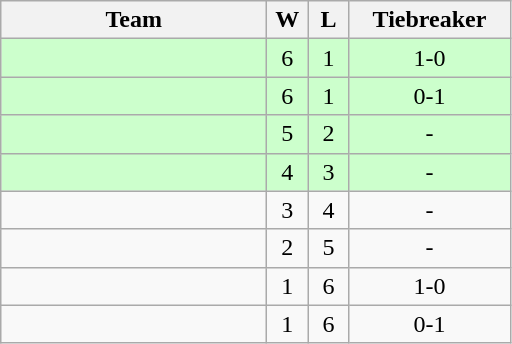<table class=wikitable style=text-align:center>
<tr>
<th width=170>Team</th>
<th width=20>W</th>
<th width=20>L</th>
<th width=100>Tiebreaker</th>
</tr>
<tr style="background:#cfc;">
<td align=left></td>
<td>6</td>
<td>1</td>
<td>1-0</td>
</tr>
<tr style="background:#cfc;">
<td align=left></td>
<td>6</td>
<td>1</td>
<td>0-1</td>
</tr>
<tr style="background:#cfc;">
<td align=left></td>
<td>5</td>
<td>2</td>
<td>-</td>
</tr>
<tr style="background:#cfc;">
<td align=left></td>
<td>4</td>
<td>3</td>
<td>-</td>
</tr>
<tr>
<td align=left></td>
<td>3</td>
<td>4</td>
<td>-</td>
</tr>
<tr>
<td align=left></td>
<td>2</td>
<td>5</td>
<td>-</td>
</tr>
<tr>
<td align=left></td>
<td>1</td>
<td>6</td>
<td>1-0</td>
</tr>
<tr>
<td align=left></td>
<td>1</td>
<td>6</td>
<td>0-1</td>
</tr>
</table>
